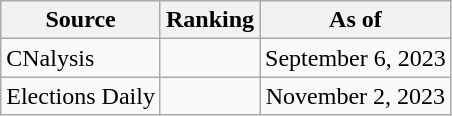<table class="wikitable" style="text-align:center">
<tr>
<th>Source</th>
<th>Ranking</th>
<th>As of</th>
</tr>
<tr>
<td align=left>CNalysis</td>
<td></td>
<td>September 6, 2023</td>
</tr>
<tr>
<td align=left>Elections Daily</td>
<td></td>
<td>November 2, 2023</td>
</tr>
</table>
